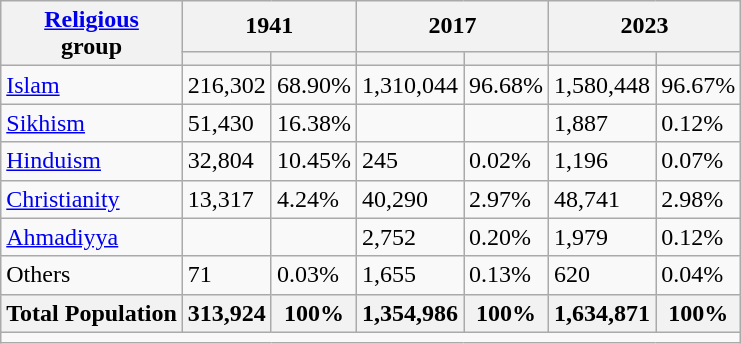<table class="wikitable sortable">
<tr>
<th rowspan="2"><a href='#'>Religious</a><br>group</th>
<th colspan="2">1941</th>
<th colspan="2">2017</th>
<th colspan="2">2023</th>
</tr>
<tr>
<th><a href='#'></a></th>
<th></th>
<th></th>
<th></th>
<th></th>
<th></th>
</tr>
<tr>
<td><a href='#'>Islam</a> </td>
<td>216,302</td>
<td>68.90%</td>
<td>1,310,044</td>
<td>96.68%</td>
<td>1,580,448</td>
<td>96.67%</td>
</tr>
<tr>
<td><a href='#'>Sikhism</a> </td>
<td>51,430</td>
<td>16.38%</td>
<td></td>
<td></td>
<td>1,887</td>
<td>0.12%</td>
</tr>
<tr>
<td><a href='#'>Hinduism</a> </td>
<td>32,804</td>
<td>10.45%</td>
<td>245</td>
<td>0.02%</td>
<td>1,196</td>
<td>0.07%</td>
</tr>
<tr>
<td><a href='#'>Christianity</a> </td>
<td>13,317</td>
<td>4.24%</td>
<td>40,290</td>
<td>2.97%</td>
<td>48,741</td>
<td>2.98%</td>
</tr>
<tr>
<td><a href='#'>Ahmadiyya</a> </td>
<td></td>
<td></td>
<td>2,752</td>
<td>0.20%</td>
<td>1,979</td>
<td>0.12%</td>
</tr>
<tr>
<td>Others</td>
<td>71</td>
<td>0.03%</td>
<td>1,655</td>
<td>0.13%</td>
<td>620</td>
<td>0.04%</td>
</tr>
<tr>
<th>Total Population</th>
<th>313,924</th>
<th>100%</th>
<th>1,354,986</th>
<th>100%</th>
<th>1,634,871</th>
<th>100%</th>
</tr>
<tr class="sortbottom">
<td colspan="7"></td>
</tr>
</table>
